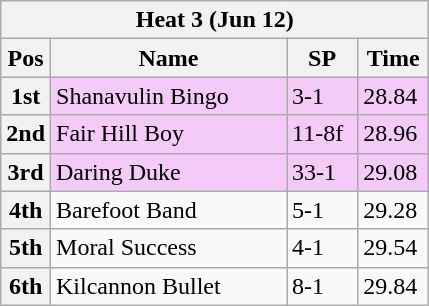<table class="wikitable">
<tr>
<th colspan="6">Heat 3 (Jun 12)</th>
</tr>
<tr>
<th width=20>Pos</th>
<th width=150>Name</th>
<th width=40>SP</th>
<th width=40>Time</th>
</tr>
<tr style="background: #f4caf9;">
<th>1st</th>
<td>Shanavulin Bingo</td>
<td>3-1</td>
<td>28.84</td>
</tr>
<tr style="background: #f4caf9;">
<th>2nd</th>
<td>Fair Hill Boy</td>
<td>11-8f</td>
<td>28.96</td>
</tr>
<tr style="background: #f4caf9;">
<th>3rd</th>
<td>Daring Duke</td>
<td>33-1</td>
<td>29.08</td>
</tr>
<tr>
<th>4th</th>
<td>Barefoot Band</td>
<td>5-1</td>
<td>29.28</td>
</tr>
<tr>
<th>5th</th>
<td>Moral Success</td>
<td>4-1</td>
<td>29.54</td>
</tr>
<tr>
<th>6th</th>
<td>Kilcannon Bullet</td>
<td>8-1</td>
<td>29.84</td>
</tr>
</table>
